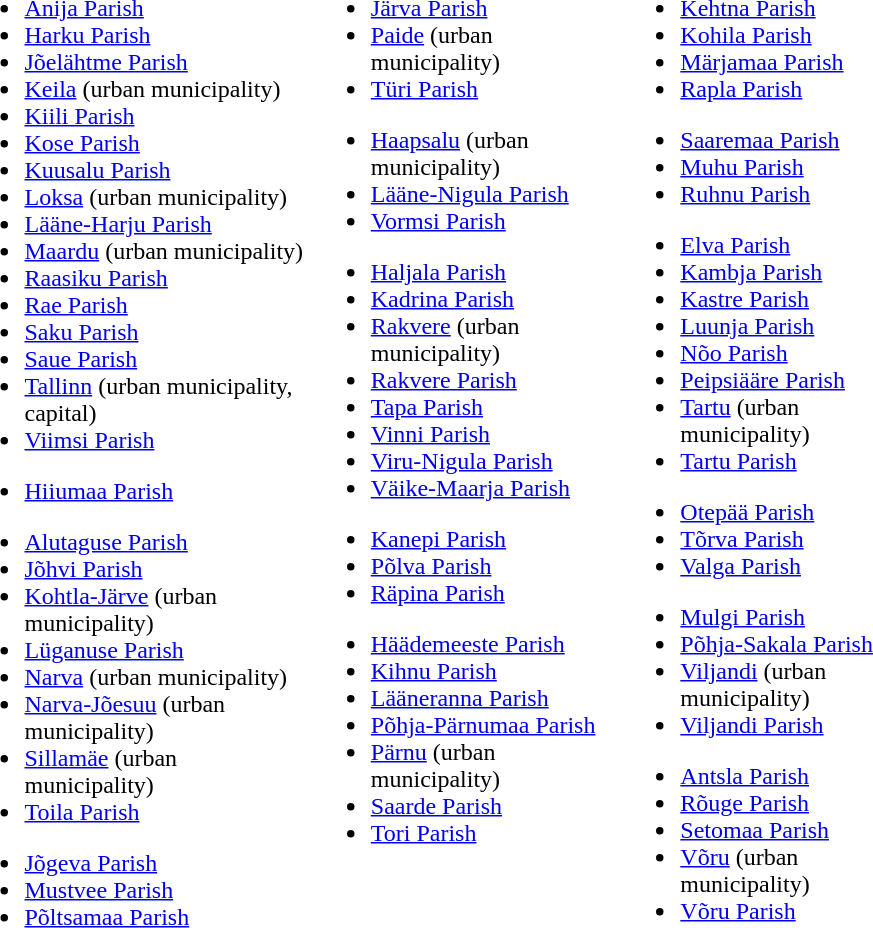<table style="width:40em">
<tr valign="top">
<td><br><ul><li><a href='#'>Anija Parish</a></li><li><a href='#'>Harku Parish</a></li><li><a href='#'>Jõelähtme Parish</a></li><li><a href='#'>Keila</a> (urban municipality)</li><li><a href='#'>Kiili Parish</a></li><li><a href='#'>Kose Parish</a></li><li><a href='#'>Kuusalu Parish</a></li><li><a href='#'>Loksa</a> (urban municipality)</li><li><a href='#'>Lääne-Harju Parish</a></li><li><a href='#'>Maardu</a> (urban municipality)</li><li><a href='#'>Raasiku Parish</a></li><li><a href='#'>Rae Parish</a></li><li><a href='#'>Saku Parish</a></li><li><a href='#'>Saue Parish</a></li><li><a href='#'>Tallinn</a> (urban municipality, capital)</li><li><a href='#'>Viimsi Parish</a></li></ul><ul><li><a href='#'>Hiiumaa Parish</a></li></ul><ul><li><a href='#'>Alutaguse Parish</a></li><li><a href='#'>Jõhvi Parish</a></li><li><a href='#'>Kohtla-Järve</a> (urban municipality)</li><li><a href='#'>Lüganuse Parish</a></li><li><a href='#'>Narva</a> (urban municipality)</li><li><a href='#'>Narva-Jõesuu</a> (urban municipality)</li><li><a href='#'>Sillamäe</a> (urban municipality)</li><li><a href='#'>Toila Parish</a></li></ul><ul><li><a href='#'>Jõgeva Parish</a></li><li><a href='#'>Mustvee Parish</a></li><li><a href='#'>Põltsamaa Parish</a></li></ul></td>
<td><br><ul><li><a href='#'>Järva Parish</a></li><li><a href='#'>Paide</a> (urban municipality)</li><li><a href='#'>Türi Parish</a></li></ul><ul><li><a href='#'>Haapsalu</a> (urban municipality)</li><li><a href='#'>Lääne-Nigula Parish</a></li><li><a href='#'>Vormsi Parish</a></li></ul><ul><li><a href='#'>Haljala Parish</a></li><li><a href='#'>Kadrina Parish</a></li><li><a href='#'>Rakvere</a> (urban municipality)</li><li><a href='#'>Rakvere Parish</a></li><li><a href='#'>Tapa Parish</a></li><li><a href='#'>Vinni Parish</a></li><li><a href='#'>Viru-Nigula Parish</a></li><li><a href='#'>Väike-Maarja Parish</a></li></ul><ul><li><a href='#'>Kanepi Parish</a></li><li><a href='#'>Põlva Parish</a></li><li><a href='#'>Räpina Parish</a></li></ul><ul><li><a href='#'>Häädemeeste Parish</a></li><li><a href='#'>Kihnu Parish</a></li><li><a href='#'>Lääneranna Parish</a></li><li><a href='#'>Põhja-Pärnumaa Parish</a></li><li><a href='#'>Pärnu</a> (urban municipality)</li><li><a href='#'>Saarde Parish</a></li><li><a href='#'>Tori Parish</a></li></ul></td>
<td><br><ul><li><a href='#'>Kehtna Parish</a></li><li><a href='#'>Kohila Parish</a></li><li><a href='#'>Märjamaa Parish</a></li><li><a href='#'>Rapla Parish</a></li></ul><ul><li><a href='#'>Saaremaa Parish</a></li><li><a href='#'>Muhu Parish</a></li><li><a href='#'>Ruhnu Parish</a></li></ul><ul><li><a href='#'>Elva Parish</a></li><li><a href='#'>Kambja Parish</a></li><li><a href='#'>Kastre Parish</a></li><li><a href='#'>Luunja Parish</a></li><li><a href='#'>Nõo Parish</a></li><li><a href='#'>Peipsiääre Parish</a></li><li><a href='#'>Tartu</a> (urban municipality)</li><li><a href='#'>Tartu Parish</a></li></ul><ul><li><a href='#'>Otepää Parish</a></li><li><a href='#'>Tõrva Parish</a></li><li><a href='#'>Valga Parish</a></li></ul><ul><li><a href='#'>Mulgi Parish</a></li><li><a href='#'>Põhja-Sakala Parish</a></li><li><a href='#'>Viljandi</a> (urban municipality)</li><li><a href='#'>Viljandi Parish</a></li></ul><ul><li><a href='#'>Antsla Parish</a></li><li><a href='#'>Rõuge Parish</a></li><li><a href='#'>Setomaa Parish</a></li><li><a href='#'>Võru</a> (urban municipality)</li><li><a href='#'>Võru Parish</a></li></ul></td>
</tr>
</table>
